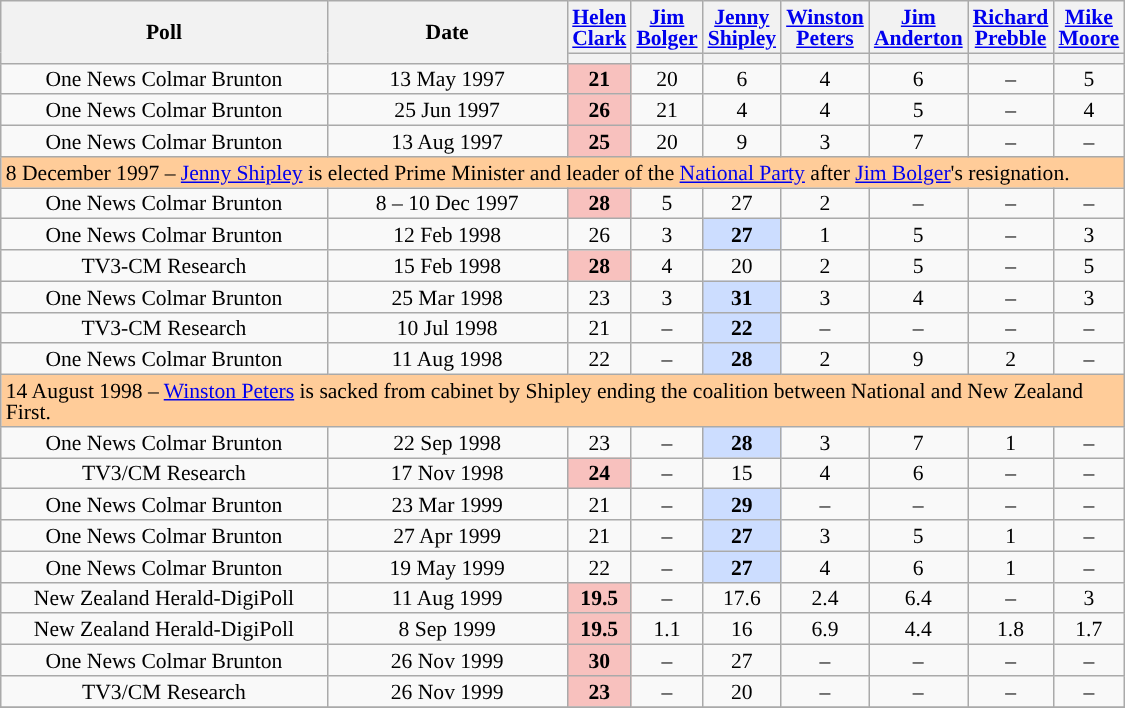<table class="wikitable sortable" style="width:750px;font-size:90%;line-height:14px;text-align:center;">
<tr>
<th style="width:270px;" rowspan="2">Poll</th>
<th style="width:200px;" rowspan="2">Date</th>
<th><a href='#'>Helen Clark</a></th>
<th><a href='#'>Jim Bolger</a></th>
<th><a href='#'>Jenny Shipley</a></th>
<th><a href='#'>Winston Peters</a></th>
<th><a href='#'>Jim Anderton</a></th>
<th><a href='#'>Richard Prebble</a></th>
<th><a href='#'>Mike Moore</a></th>
</tr>
<tr>
<th class="unsortable" style="color:inherit;background:"></th>
<th class="unsortable" style="color:inherit;background:"></th>
<th class="unsortable" style="color:inherit;background:"></th>
<th class="unsortable" style="color:inherit;background:"></th>
<th class="unsortable" style="color:inherit;background:"></th>
<th class="unsortable" style="color:inherit;background:"></th>
<th class="unsortable" style="color:inherit;background:"></th>
</tr>
<tr>
<td>One News Colmar Brunton</td>
<td data-sort-value="1997-05-13">13 May 1997</td>
<td style="background:#F8C1BE"><strong>21</strong></td>
<td>20</td>
<td>6</td>
<td>4</td>
<td>6</td>
<td>–</td>
<td>5</td>
</tr>
<tr>
<td>One News Colmar Brunton</td>
<td data-sort-value="1997-06-25">25 Jun 1997</td>
<td style="background:#F8C1BE"><strong>26</strong></td>
<td>21</td>
<td>4</td>
<td>4</td>
<td>5</td>
<td>–</td>
<td>4</td>
</tr>
<tr>
<td>One News Colmar Brunton</td>
<td data-sort-value="1997-08-13">13 Aug 1997</td>
<td style="background:#F8C1BE"><strong>25</strong></td>
<td>20</td>
<td>9</td>
<td>3</td>
<td>7</td>
<td>–</td>
<td>–</td>
</tr>
<tr>
<td colspan="9" style="background:#fc9;text-align:left;">8 December 1997 – <a href='#'>Jenny Shipley</a> is elected Prime Minister and leader of the <a href='#'>National Party</a> after <a href='#'>Jim Bolger</a>'s resignation.</td>
</tr>
<tr>
<td>One News Colmar Brunton</td>
<td data-sort-value="1997-12-08">8 – 10 Dec 1997</td>
<td style="background:#F8C1BE"><strong>28</strong></td>
<td>5</td>
<td>27</td>
<td>2</td>
<td>–</td>
<td>–</td>
<td>–</td>
</tr>
<tr>
<td>One News Colmar Brunton</td>
<td data-sort-value="1998-02-12">12 Feb 1998</td>
<td>26</td>
<td>3</td>
<td style="background:#CCDDFF"><strong>27</strong></td>
<td>1</td>
<td>5</td>
<td>–</td>
<td>3</td>
</tr>
<tr>
<td>TV3-CM Research</td>
<td data-sort-value="1998-02-15">15 Feb 1998</td>
<td style="background:#F8C1BE"><strong>28</strong></td>
<td>4</td>
<td>20</td>
<td>2</td>
<td>5</td>
<td>–</td>
<td>5</td>
</tr>
<tr>
<td>One News Colmar Brunton</td>
<td data-sort-value="1998-03-25">25 Mar 1998</td>
<td>23</td>
<td>3</td>
<td style="background:#CCDDFF"><strong>31</strong></td>
<td>3</td>
<td>4</td>
<td>–</td>
<td>3</td>
</tr>
<tr>
<td>TV3-CM Research</td>
<td data-sort-value="1998-07-10">10 Jul 1998</td>
<td>21</td>
<td>–</td>
<td style="background:#CCDDFF"><strong>22</strong></td>
<td>–</td>
<td>–</td>
<td>–</td>
<td>–</td>
</tr>
<tr>
<td>One News Colmar Brunton</td>
<td data-sort-value="1996-08-11">11 Aug 1998</td>
<td>22</td>
<td>–</td>
<td style="background:#CCDDFF"><strong>28</strong></td>
<td>2</td>
<td>9</td>
<td>2</td>
<td>–</td>
</tr>
<tr>
<td colspan="9" style="background:#fc9;text-align:left;">14 August 1998 – <a href='#'>Winston Peters</a> is sacked from cabinet by Shipley ending the coalition between National and New Zealand First.</td>
</tr>
<tr>
<td>One News Colmar Brunton</td>
<td data-sort-value="1998-09-22">22 Sep 1998</td>
<td>23</td>
<td>–</td>
<td style="background:#CCDDFF"><strong>28</strong></td>
<td>3</td>
<td>7</td>
<td>1</td>
<td>–</td>
</tr>
<tr>
<td>TV3/CM Research</td>
<td data-sort-value="1998-11-17">17 Nov 1998</td>
<td style="background:#F8C1BE"><strong>24</strong></td>
<td>–</td>
<td>15</td>
<td>4</td>
<td>6</td>
<td>–</td>
<td>–</td>
</tr>
<tr>
<td>One News Colmar Brunton</td>
<td data-sort-value="1999-03-23">23 Mar 1999</td>
<td>21</td>
<td>–</td>
<td style="background:#CCDDFF"><strong>29</strong></td>
<td>–</td>
<td>–</td>
<td>–</td>
<td>–</td>
</tr>
<tr>
<td>One News Colmar Brunton</td>
<td data-sort-value="1999-04-27">27 Apr 1999</td>
<td>21</td>
<td>–</td>
<td style="background:#CCDDFF"><strong>27</strong></td>
<td>3</td>
<td>5</td>
<td>1</td>
<td>–</td>
</tr>
<tr>
<td>One News Colmar Brunton</td>
<td data-sort-value="1999-05-19">19 May 1999</td>
<td>22</td>
<td>–</td>
<td style="background:#CCDDFF"><strong>27</strong></td>
<td>4</td>
<td>6</td>
<td>1</td>
<td>–</td>
</tr>
<tr>
<td>New Zealand Herald-DigiPoll</td>
<td data-sort-value="1999-08-11">11 Aug 1999</td>
<td style="background:#F8C1BE"><strong>19.5</strong></td>
<td>–</td>
<td>17.6</td>
<td>2.4</td>
<td>6.4</td>
<td>–</td>
<td>3</td>
</tr>
<tr>
<td>New Zealand Herald-DigiPoll</td>
<td data-sort-value="1999-09-08">8 Sep 1999</td>
<td style="background:#F8C1BE"><strong>19.5</strong></td>
<td>1.1</td>
<td>16</td>
<td>6.9</td>
<td>4.4</td>
<td>1.8</td>
<td>1.7</td>
</tr>
<tr>
<td>One News Colmar Brunton</td>
<td data-sort-value="1996-11-26">26 Nov 1999</td>
<td style="background:#F8C1BE"><strong>30</strong></td>
<td>–</td>
<td>27</td>
<td>–</td>
<td>–</td>
<td>–</td>
<td>–</td>
</tr>
<tr>
<td>TV3/CM Research</td>
<td data-sort-value="1996-11-26">26 Nov 1999</td>
<td style="background:#F8C1BE"><strong>23</strong></td>
<td>–</td>
<td>20</td>
<td>–</td>
<td>–</td>
<td>–</td>
<td>–</td>
</tr>
<tr>
</tr>
</table>
